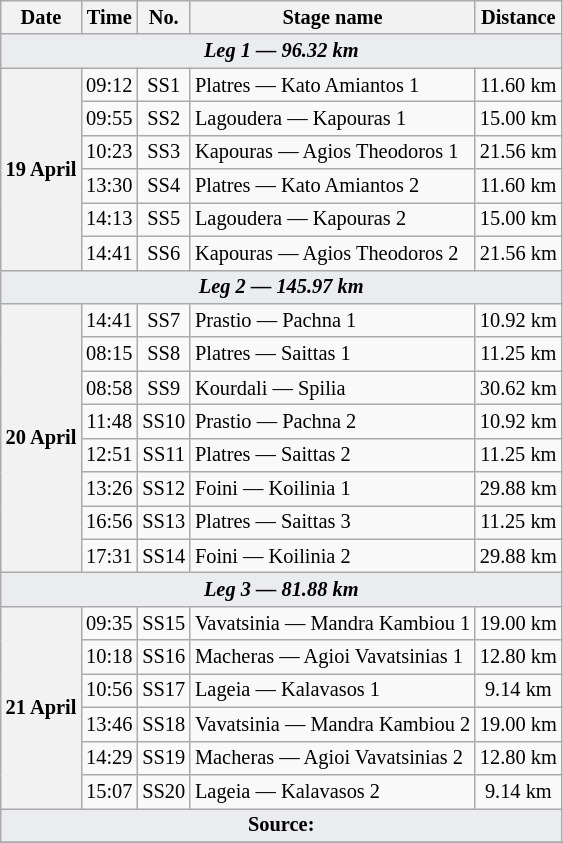<table class="wikitable" style="font-size: 85%;">
<tr>
<th>Date</th>
<th>Time</th>
<th>No.</th>
<th>Stage name</th>
<th>Distance</th>
</tr>
<tr>
<td style="background-color:#EAECF0; text-align:center" colspan="5"><strong><em>Leg 1 — 96.32 km</em></strong></td>
</tr>
<tr>
<th rowspan="6">19 April</th>
<td align="center">09:12</td>
<td align="center">SS1</td>
<td>Platres — Kato Amiantos 1</td>
<td align="center">11.60 km</td>
</tr>
<tr>
<td align="center">09:55</td>
<td align="center">SS2</td>
<td>Lagoudera — Kapouras 1</td>
<td align="center">15.00 km</td>
</tr>
<tr>
<td align="center">10:23</td>
<td align="center">SS3</td>
<td>Kapouras — Agios Theodoros 1</td>
<td align="center">21.56 km</td>
</tr>
<tr>
<td align="center">13:30</td>
<td align="center">SS4</td>
<td>Platres — Kato Amiantos 2</td>
<td align="center">11.60 km</td>
</tr>
<tr>
<td align="center">14:13</td>
<td align="center">SS5</td>
<td>Lagoudera — Kapouras 2</td>
<td align="center">15.00 km</td>
</tr>
<tr>
<td align="center">14:41</td>
<td align="center">SS6</td>
<td>Kapouras — Agios Theodoros 2</td>
<td align="center">21.56 km</td>
</tr>
<tr>
<td style="background-color:#EAECF0; text-align:center" colspan="5"><strong><em>Leg 2 — 145.97 km</em></strong></td>
</tr>
<tr>
<th rowspan="8">20 April</th>
<td align="center">14:41</td>
<td align="center">SS7</td>
<td>Prastio — Pachna 1</td>
<td align="center">10.92 km</td>
</tr>
<tr>
<td align="center">08:15</td>
<td align="center">SS8</td>
<td>Platres — Saittas 1</td>
<td align="center">11.25 km</td>
</tr>
<tr>
<td align="center">08:58</td>
<td align="center">SS9</td>
<td>Kourdali — Spilia</td>
<td align="center">30.62 km</td>
</tr>
<tr>
<td align="center">11:48</td>
<td align="center">SS10</td>
<td>Prastio — Pachna 2</td>
<td align="center">10.92 km</td>
</tr>
<tr>
<td align="center">12:51</td>
<td align="center">SS11</td>
<td>Platres — Saittas 2</td>
<td align="center">11.25 km</td>
</tr>
<tr>
<td align="center">13:26</td>
<td align="center">SS12</td>
<td>Foini — Koilinia 1</td>
<td align="center">29.88 km</td>
</tr>
<tr>
<td align="center">16:56</td>
<td align="center">SS13</td>
<td>Platres — Saittas 3</td>
<td align="center">11.25 km</td>
</tr>
<tr>
<td align="center">17:31</td>
<td align="center">SS14</td>
<td>Foini — Koilinia 2</td>
<td align="center">29.88 km</td>
</tr>
<tr>
<td style="background-color:#EAECF0; text-align:center" colspan="5"><strong><em>Leg 3 — 81.88 km</em></strong></td>
</tr>
<tr>
<th rowspan="6">21 April</th>
<td align="center">09:35</td>
<td align="center">SS15</td>
<td>Vavatsinia — Mandra Kambiou 1</td>
<td align="center">19.00 km</td>
</tr>
<tr>
<td align="center">10:18</td>
<td align="center">SS16</td>
<td>Macheras — Agioi Vavatsinias 1</td>
<td align="center">12.80 km</td>
</tr>
<tr>
<td align="center">10:56</td>
<td align="center">SS17</td>
<td>Lageia — Kalavasos 1</td>
<td align="center">9.14 km</td>
</tr>
<tr>
<td align="center">13:46</td>
<td align="center">SS18</td>
<td>Vavatsinia — Mandra Kambiou 2</td>
<td align="center">19.00 km</td>
</tr>
<tr>
<td align="center">14:29</td>
<td align="center">SS19</td>
<td>Macheras — Agioi Vavatsinias 2</td>
<td align="center">12.80 km</td>
</tr>
<tr>
<td align="center">15:07</td>
<td align="center">SS20</td>
<td>Lageia — Kalavasos 2</td>
<td align="center">9.14 km</td>
</tr>
<tr>
<td style="background-color:#EAECF0; text-align:center" colspan="5"><strong>Source:</strong></td>
</tr>
<tr>
</tr>
</table>
